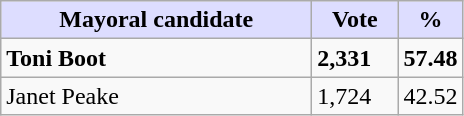<table class="wikitable">
<tr>
<th style="background:#ddf;" width="200px">Mayoral candidate</th>
<th style="background:#ddf;" width="50px">Vote</th>
<th style="background:#ddf;" width="30px">%</th>
</tr>
<tr>
<td><strong>Toni Boot</strong></td>
<td><strong>2,331</strong></td>
<td><strong>57.48</strong></td>
</tr>
<tr>
<td>Janet Peake</td>
<td>1,724</td>
<td>42.52</td>
</tr>
</table>
